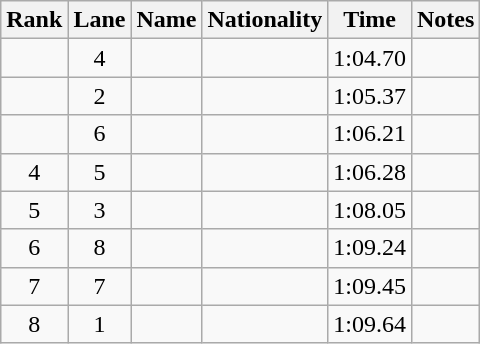<table class="wikitable sortable" style="text-align:center">
<tr>
<th>Rank</th>
<th>Lane</th>
<th>Name</th>
<th>Nationality</th>
<th>Time</th>
<th>Notes</th>
</tr>
<tr>
<td></td>
<td>4</td>
<td align=left></td>
<td align=left></td>
<td>1:04.70</td>
<td><strong></strong></td>
</tr>
<tr>
<td></td>
<td>2</td>
<td align=left></td>
<td align=left></td>
<td>1:05.37</td>
<td></td>
</tr>
<tr>
<td></td>
<td>6</td>
<td align=left></td>
<td align=left></td>
<td>1:06.21</td>
<td></td>
</tr>
<tr>
<td>4</td>
<td>5</td>
<td align=left></td>
<td align=left></td>
<td>1:06.28</td>
<td></td>
</tr>
<tr>
<td>5</td>
<td>3</td>
<td align=left></td>
<td align=left></td>
<td>1:08.05</td>
<td></td>
</tr>
<tr>
<td>6</td>
<td>8</td>
<td align=left></td>
<td align=left></td>
<td>1:09.24</td>
<td></td>
</tr>
<tr>
<td>7</td>
<td>7</td>
<td align=left></td>
<td align=left></td>
<td>1:09.45</td>
<td></td>
</tr>
<tr>
<td>8</td>
<td>1</td>
<td align=left></td>
<td align=left></td>
<td>1:09.64</td>
<td></td>
</tr>
</table>
